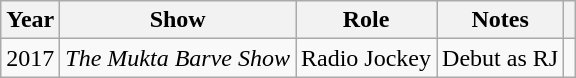<table class="wikitable sortable plainrowheaders">
<tr style="text-align:center;">
<th scope="col">Year</th>
<th scope="col">Show</th>
<th scope="col">Role</th>
<th scope="col" class="unsortable">Notes</th>
<th scope="col" class="unsortable"></th>
</tr>
<tr>
<td>2017</td>
<td><em>The Mukta Barve Show</em></td>
<td>Radio Jockey</td>
<td>Debut as RJ</td>
<td style="text-align:center;"></td>
</tr>
</table>
